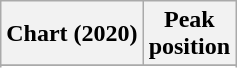<table class="wikitable sortable plainrowheaders" style="text-align:center">
<tr>
<th scope="col">Chart (2020)</th>
<th scope="col">Peak<br>position</th>
</tr>
<tr>
</tr>
<tr>
</tr>
<tr>
</tr>
<tr>
</tr>
<tr>
</tr>
<tr>
</tr>
</table>
